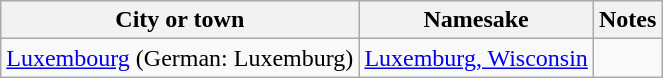<table class="wikitable">
<tr>
<th>City or town</th>
<th>Namesake</th>
<th>Notes</th>
</tr>
<tr>
<td><a href='#'>Luxembourg</a> (German: Luxemburg)</td>
<td><a href='#'>Luxemburg, Wisconsin</a></td>
<td> </td>
</tr>
</table>
